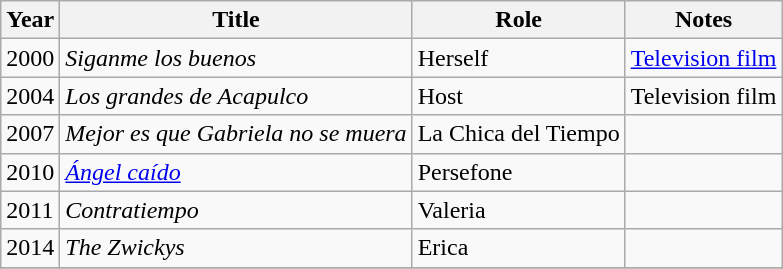<table class="wikitable sortable">
<tr>
<th>Year</th>
<th>Title</th>
<th>Role</th>
<th>Notes</th>
</tr>
<tr>
<td>2000</td>
<td><em>Siganme los buenos</em></td>
<td>Herself</td>
<td><a href='#'>Television film</a></td>
</tr>
<tr>
<td>2004</td>
<td><em>Los grandes de Acapulco</em></td>
<td>Host</td>
<td>Television film</td>
</tr>
<tr>
<td>2007</td>
<td><em>Mejor es que Gabriela no se muera</em></td>
<td>La Chica del Tiempo</td>
<td></td>
</tr>
<tr>
<td>2010</td>
<td><em><a href='#'>Ángel caído</a></em></td>
<td>Persefone</td>
<td></td>
</tr>
<tr>
<td>2011</td>
<td><em>Contratiempo</em></td>
<td>Valeria</td>
<td></td>
</tr>
<tr>
<td>2014</td>
<td><em>The Zwickys</em></td>
<td>Erica</td>
<td></td>
</tr>
<tr>
</tr>
</table>
